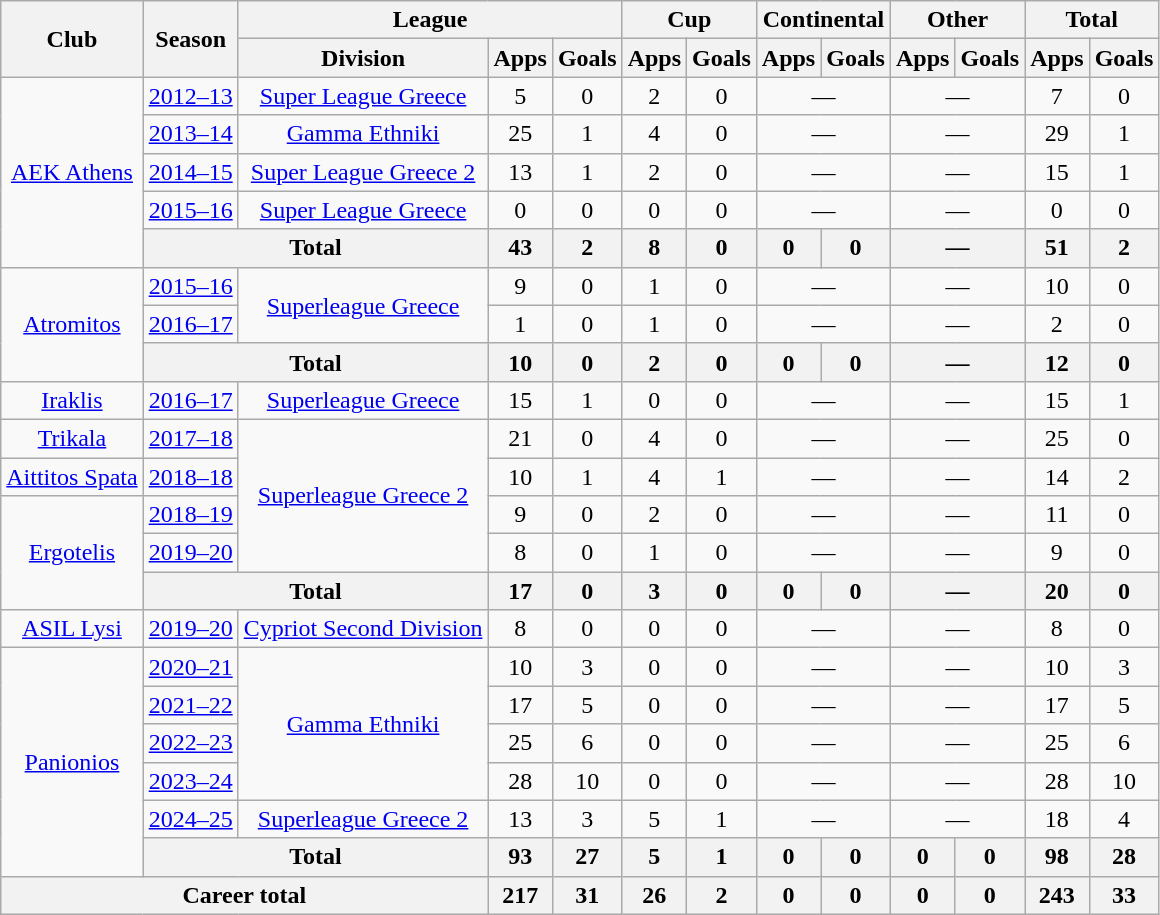<table class="wikitable" style="text-align:center">
<tr>
<th rowspan=2>Club</th>
<th rowspan=2>Season</th>
<th colspan=3>League</th>
<th colspan=2>Cup</th>
<th colspan=2>Continental</th>
<th colspan=2>Other</th>
<th colspan=3>Total</th>
</tr>
<tr>
<th>Division</th>
<th>Apps</th>
<th>Goals</th>
<th>Apps</th>
<th>Goals</th>
<th>Apps</th>
<th>Goals</th>
<th>Apps</th>
<th>Goals</th>
<th>Apps</th>
<th>Goals</th>
</tr>
<tr>
<td rowspan="5"><a href='#'>AEK Athens</a></td>
<td><a href='#'>2012–13</a></td>
<td><a href='#'>Super League Greece</a></td>
<td>5</td>
<td>0</td>
<td>2</td>
<td>0</td>
<td colspan="2">—</td>
<td colspan="2">—</td>
<td>7</td>
<td>0</td>
</tr>
<tr>
<td><a href='#'>2013–14</a></td>
<td><a href='#'>Gamma Ethniki</a></td>
<td>25</td>
<td>1</td>
<td>4</td>
<td>0</td>
<td colspan="2">—</td>
<td colspan="2">—</td>
<td>29</td>
<td>1</td>
</tr>
<tr>
<td><a href='#'>2014–15</a></td>
<td><a href='#'>Super League Greece 2</a></td>
<td>13</td>
<td>1</td>
<td>2</td>
<td>0</td>
<td colspan="2">—</td>
<td colspan="2">—</td>
<td>15</td>
<td>1</td>
</tr>
<tr>
<td><a href='#'>2015–16</a></td>
<td><a href='#'>Super League Greece</a></td>
<td>0</td>
<td>0</td>
<td>0</td>
<td>0</td>
<td colspan="2">—</td>
<td colspan="2">—</td>
<td>0</td>
<td>0</td>
</tr>
<tr>
<th colspan="2">Total</th>
<th>43</th>
<th>2</th>
<th>8</th>
<th>0</th>
<th>0</th>
<th>0</th>
<th colspan="2">—</th>
<th>51</th>
<th>2</th>
</tr>
<tr>
<td rowspan="3"><a href='#'>Atromitos</a></td>
<td><a href='#'>2015–16</a></td>
<td rowspan="2"><a href='#'>Superleague Greece</a></td>
<td>9</td>
<td>0</td>
<td>1</td>
<td>0</td>
<td colspan="2">—</td>
<td colspan="2">—</td>
<td>10</td>
<td>0</td>
</tr>
<tr>
<td><a href='#'>2016–17</a></td>
<td>1</td>
<td>0</td>
<td>1</td>
<td>0</td>
<td colspan="2">—</td>
<td colspan="2">—</td>
<td>2</td>
<td>0</td>
</tr>
<tr>
<th colspan="2">Total</th>
<th>10</th>
<th>0</th>
<th>2</th>
<th>0</th>
<th>0</th>
<th>0</th>
<th colspan="2">—</th>
<th>12</th>
<th>0</th>
</tr>
<tr>
<td><a href='#'>Iraklis</a></td>
<td><a href='#'>2016–17</a></td>
<td><a href='#'>Superleague Greece</a></td>
<td>15</td>
<td>1</td>
<td>0</td>
<td>0</td>
<td colspan="2">—</td>
<td colspan="2">—</td>
<td>15</td>
<td>1</td>
</tr>
<tr>
<td><a href='#'>Trikala</a></td>
<td><a href='#'>2017–18</a></td>
<td rowspan="4"><a href='#'>Superleague Greece 2</a></td>
<td>21</td>
<td>0</td>
<td>4</td>
<td>0</td>
<td colspan="2">—</td>
<td colspan="2">—</td>
<td>25</td>
<td>0</td>
</tr>
<tr>
<td><a href='#'>Aittitos Spata</a></td>
<td><a href='#'>2018–18</a></td>
<td>10</td>
<td>1</td>
<td>4</td>
<td>1</td>
<td colspan="2">—</td>
<td colspan="2">—</td>
<td>14</td>
<td>2</td>
</tr>
<tr>
<td rowspan="3"><a href='#'>Ergotelis</a></td>
<td><a href='#'>2018–19</a></td>
<td>9</td>
<td>0</td>
<td>2</td>
<td>0</td>
<td colspan="2">—</td>
<td colspan="2">—</td>
<td>11</td>
<td>0</td>
</tr>
<tr>
<td><a href='#'>2019–20</a></td>
<td>8</td>
<td>0</td>
<td>1</td>
<td>0</td>
<td colspan="2">—</td>
<td colspan="2">—</td>
<td>9</td>
<td>0</td>
</tr>
<tr>
<th colspan="2">Total</th>
<th>17</th>
<th>0</th>
<th>3</th>
<th>0</th>
<th>0</th>
<th>0</th>
<th colspan="2">—</th>
<th>20</th>
<th>0</th>
</tr>
<tr>
<td><a href='#'>ASIL Lysi</a></td>
<td><a href='#'>2019–20</a></td>
<td><a href='#'>Cypriot Second Division</a></td>
<td>8</td>
<td>0</td>
<td>0</td>
<td>0</td>
<td colspan="2">—</td>
<td colspan="2">—</td>
<td>8</td>
<td>0</td>
</tr>
<tr>
<td rowspan="6"><a href='#'>Panionios</a></td>
<td><a href='#'>2020–21</a></td>
<td rowspan="4"><a href='#'>Gamma Ethniki</a></td>
<td>10</td>
<td>3</td>
<td>0</td>
<td>0</td>
<td colspan="2">—</td>
<td colspan="2">—</td>
<td>10</td>
<td>3</td>
</tr>
<tr>
<td><a href='#'>2021–22</a></td>
<td>17</td>
<td>5</td>
<td>0</td>
<td>0</td>
<td colspan="2">—</td>
<td colspan="2">—</td>
<td>17</td>
<td>5</td>
</tr>
<tr>
<td><a href='#'>2022–23</a></td>
<td>25</td>
<td>6</td>
<td>0</td>
<td>0</td>
<td colspan="2">—</td>
<td colspan="2">—</td>
<td>25</td>
<td>6</td>
</tr>
<tr>
<td><a href='#'>2023–24</a></td>
<td>28</td>
<td>10</td>
<td>0</td>
<td>0</td>
<td colspan="2">—</td>
<td colspan="2">—</td>
<td>28</td>
<td>10</td>
</tr>
<tr>
<td><a href='#'>2024–25</a></td>
<td><a href='#'>Superleague Greece 2</a></td>
<td>13</td>
<td>3</td>
<td>5</td>
<td>1</td>
<td colspan="2">—</td>
<td colspan="2">—</td>
<td>18</td>
<td>4</td>
</tr>
<tr>
<th colspan="2">Total</th>
<th>93</th>
<th>27</th>
<th>5</th>
<th>1</th>
<th>0</th>
<th>0</th>
<th>0</th>
<th>0</th>
<th>98</th>
<th>28</th>
</tr>
<tr>
<th colspan="3">Career total</th>
<th>217</th>
<th>31</th>
<th>26</th>
<th>2</th>
<th>0</th>
<th>0</th>
<th>0</th>
<th>0</th>
<th>243</th>
<th>33</th>
</tr>
</table>
